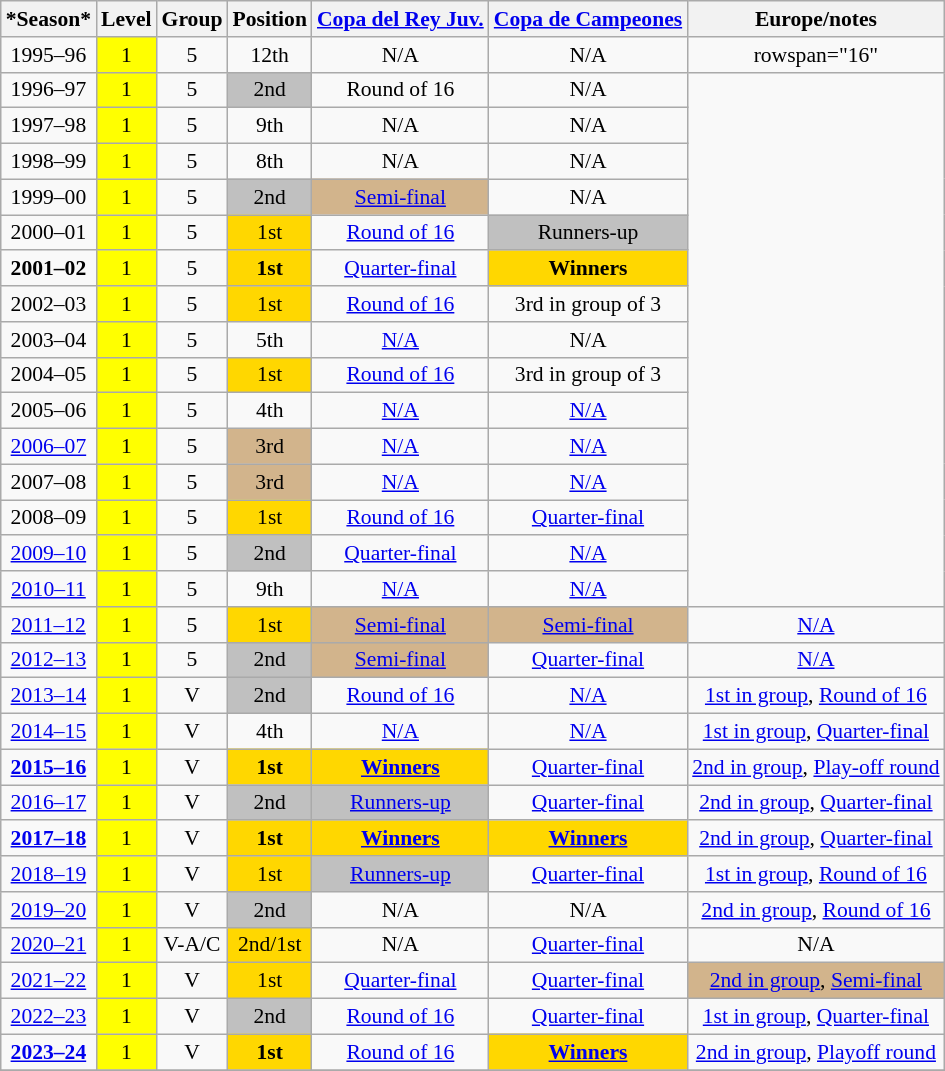<table class="wikitable" style="text-align:center; font-size:90%">
<tr>
<th>*Season*</th>
<th>Level</th>
<th>Group</th>
<th>Position</th>
<th><a href='#'>Copa del Rey Juv.</a></th>
<th><a href='#'>Copa de Campeones</a></th>
<th>Europe/notes</th>
</tr>
<tr>
<td>1995–96</td>
<td bgcolor=#FFFF00>1</td>
<td>5</td>
<td>12th</td>
<td>N/A</td>
<td>N/A</td>
<td>rowspan="16" </td>
</tr>
<tr>
<td>1996–97</td>
<td bgcolor=#FFFF00>1</td>
<td>5</td>
<td bgcolor=silver>2nd</td>
<td>Round of 16</td>
<td>N/A</td>
</tr>
<tr>
<td>1997–98</td>
<td bgcolor=#FFFF00>1</td>
<td>5</td>
<td>9th</td>
<td>N/A</td>
<td>N/A</td>
</tr>
<tr>
<td>1998–99</td>
<td bgcolor=#FFFF00>1</td>
<td>5</td>
<td>8th</td>
<td>N/A</td>
<td>N/A</td>
</tr>
<tr>
<td>1999–00</td>
<td bgcolor=#FFFF00>1</td>
<td>5</td>
<td bgcolor=silver>2nd</td>
<td bgcolor=#D2B48C><a href='#'>Semi-final</a></td>
<td>N/A</td>
</tr>
<tr>
<td>2000–01</td>
<td bgcolor=#FFFF00>1</td>
<td>5</td>
<td bgcolor=gold>1st</td>
<td><a href='#'>Round of 16</a></td>
<td bgcolor=silver>Runners-up</td>
</tr>
<tr>
<td><strong>2001–02</strong></td>
<td bgcolor=#FFFF00>1</td>
<td>5</td>
<td bgcolor=gold><strong> 1st </strong></td>
<td><a href='#'>Quarter-final</a></td>
<td bgcolor=gold><strong>Winners </strong></td>
</tr>
<tr>
<td>2002–03</td>
<td bgcolor=#FFFF00>1</td>
<td>5</td>
<td bgcolor=gold>1st</td>
<td><a href='#'>Round of 16</a></td>
<td>3rd in group of 3</td>
</tr>
<tr>
<td>2003–04</td>
<td bgcolor=#FFFF00>1</td>
<td>5</td>
<td>5th</td>
<td><a href='#'>N/A</a></td>
<td>N/A</td>
</tr>
<tr>
<td>2004–05</td>
<td bgcolor=#FFFF00>1</td>
<td>5</td>
<td bgcolor=gold>1st</td>
<td><a href='#'>Round of 16</a></td>
<td>3rd in group of 3</td>
</tr>
<tr>
<td>2005–06</td>
<td bgcolor=#FFFF00>1</td>
<td>5</td>
<td>4th</td>
<td><a href='#'>N/A</a></td>
<td><a href='#'>N/A</a></td>
</tr>
<tr>
<td><a href='#'>2006–07</a></td>
<td bgcolor=#FFFF00>1</td>
<td>5</td>
<td bgcolor=#D2B48C>3rd</td>
<td><a href='#'>N/A</a></td>
<td><a href='#'>N/A</a></td>
</tr>
<tr>
<td>2007–08</td>
<td bgcolor=#FFFF00>1</td>
<td>5</td>
<td bgcolor=#D2B48C>3rd</td>
<td><a href='#'>N/A</a></td>
<td><a href='#'>N/A</a></td>
</tr>
<tr>
<td>2008–09</td>
<td bgcolor=#FFFF00>1</td>
<td>5</td>
<td bgcolor=gold>1st</td>
<td><a href='#'>Round of 16</a></td>
<td><a href='#'>Quarter-final</a></td>
</tr>
<tr>
<td><a href='#'>2009–10</a></td>
<td bgcolor=#FFFF00>1</td>
<td>5</td>
<td bgcolor=silver>2nd</td>
<td><a href='#'>Quarter-final</a></td>
<td><a href='#'>N/A</a></td>
</tr>
<tr>
<td><a href='#'>2010–11</a></td>
<td bgcolor=#FFFF00>1</td>
<td>5</td>
<td>9th</td>
<td><a href='#'>N/A</a></td>
<td><a href='#'>N/A</a></td>
</tr>
<tr>
<td><a href='#'>2011–12</a></td>
<td bgcolor=#FFFF00>1</td>
<td>5</td>
<td bgcolor=gold>1st</td>
<td bgcolor=#D2B48C><a href='#'>Semi-final</a></td>
<td bgcolor=#D2B48C><a href='#'>Semi-final</a></td>
<td><a href='#'>N/A</a></td>
</tr>
<tr>
<td><a href='#'>2012–13</a></td>
<td bgcolor=#FFFF00>1</td>
<td>5</td>
<td bgcolor=silver>2nd</td>
<td bgcolor=#D2B48C><a href='#'>Semi-final</a></td>
<td><a href='#'>Quarter-final</a></td>
<td><a href='#'>N/A</a></td>
</tr>
<tr>
<td><a href='#'>2013–14</a></td>
<td bgcolor=#FFFF00>1</td>
<td>V</td>
<td bgcolor=silver>2nd</td>
<td><a href='#'>Round of 16</a></td>
<td><a href='#'>N/A</a></td>
<td><a href='#'>1st in group</a>, <a href='#'>Round of 16</a></td>
</tr>
<tr>
<td><a href='#'>2014–15</a></td>
<td bgcolor=#FFFF00>1</td>
<td>V</td>
<td>4th</td>
<td><a href='#'>N/A</a></td>
<td><a href='#'>N/A</a></td>
<td><a href='#'>1st in group</a>, <a href='#'>Quarter-final</a></td>
</tr>
<tr>
<td><strong><a href='#'>2015–16</a></strong></td>
<td bgcolor=#FFFF00>1</td>
<td>V</td>
<td bgcolor=gold><strong>1st</strong></td>
<td bgcolor=gold><a href='#'><strong>Winners</strong></a></td>
<td><a href='#'>Quarter-final</a></td>
<td><a href='#'>2nd in group</a>, <a href='#'>Play-off round</a></td>
</tr>
<tr>
<td><a href='#'>2016–17</a></td>
<td bgcolor=#FFFF00>1</td>
<td>V</td>
<td bgcolor=silver>2nd</td>
<td bgcolor=silver><a href='#'>Runners-up</a></td>
<td><a href='#'>Quarter-final</a></td>
<td><a href='#'>2nd in group</a>, <a href='#'>Quarter-final</a></td>
</tr>
<tr>
<td><strong><a href='#'>2017–18</a></strong></td>
<td bgcolor=#FFFF00>1</td>
<td>V</td>
<td bgcolor=gold><strong>1st</strong></td>
<td bgcolor=gold><a href='#'><strong>Winners</strong></a></td>
<td bgcolor=gold><a href='#'><strong>Winners</strong></a></td>
<td><a href='#'>2nd in group</a>, <a href='#'>Quarter-final</a></td>
</tr>
<tr>
<td><a href='#'>2018–19</a></td>
<td bgcolor=#FFFF00>1</td>
<td>V</td>
<td bgcolor=gold>1st</td>
<td bgcolor=silver><a href='#'>Runners-up</a></td>
<td><a href='#'>Quarter-final</a></td>
<td><a href='#'>1st in group</a>, <a href='#'>Round of 16</a></td>
</tr>
<tr>
<td><a href='#'>2019–20</a></td>
<td bgcolor=#FFFF00>1</td>
<td>V</td>
<td bgcolor=silver>2nd</td>
<td>N/A</td>
<td>N/A</td>
<td><a href='#'>2nd in group</a>, <a href='#'>Round of 16</a></td>
</tr>
<tr>
<td><a href='#'>2020–21</a></td>
<td bgcolor=#FFFF00>1</td>
<td>V-A/C</td>
<td bgcolor=gold>2nd/1st</td>
<td>N/A</td>
<td><a href='#'>Quarter-final</a></td>
<td>N/A</td>
</tr>
<tr>
<td><a href='#'>2021–22</a></td>
<td bgcolor=#FFFF00>1</td>
<td>V</td>
<td bgcolor=gold>1st</td>
<td><a href='#'>Quarter-final</a></td>
<td><a href='#'>Quarter-final</a></td>
<td bgcolor=#D2B48C><a href='#'>2nd in group</a>, <a href='#'>Semi-final</a></td>
</tr>
<tr>
<td><a href='#'>2022–23</a></td>
<td bgcolor=#FFFF00>1</td>
<td>V</td>
<td bgcolor=silver>2nd</td>
<td><a href='#'>Round of 16</a></td>
<td><a href='#'>Quarter-final</a></td>
<td><a href='#'>1st in group</a>, <a href='#'>Quarter-final</a></td>
</tr>
<tr>
<td><strong><a href='#'>2023–24</a></strong></td>
<td bgcolor=#FFFF00>1</td>
<td>V</td>
<td bgcolor=gold><strong>1st</strong></td>
<td><a href='#'>Round of 16</a></td>
<td bgcolor=gold><strong><a href='#'>Winners</a></strong></td>
<td><a href='#'>2nd in group</a>, <a href='#'>Playoff round</a></td>
</tr>
<tr>
</tr>
</table>
